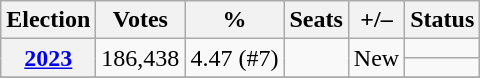<table class="wikitable" text-align:left;">
<tr>
<th>Election</th>
<th>Votes</th>
<th>%</th>
<th>Seats</th>
<th>+/–</th>
<th>Status</th>
</tr>
<tr>
<th rowspan="2"><a href='#'>2023</a></th>
<td rowspan="2">186,438</td>
<td rowspan="2">4.47 (#7)</td>
<td rowspan="2"></td>
<td rowspan="2">New</td>
<td> </td>
</tr>
<tr>
<td> </td>
</tr>
<tr>
</tr>
</table>
